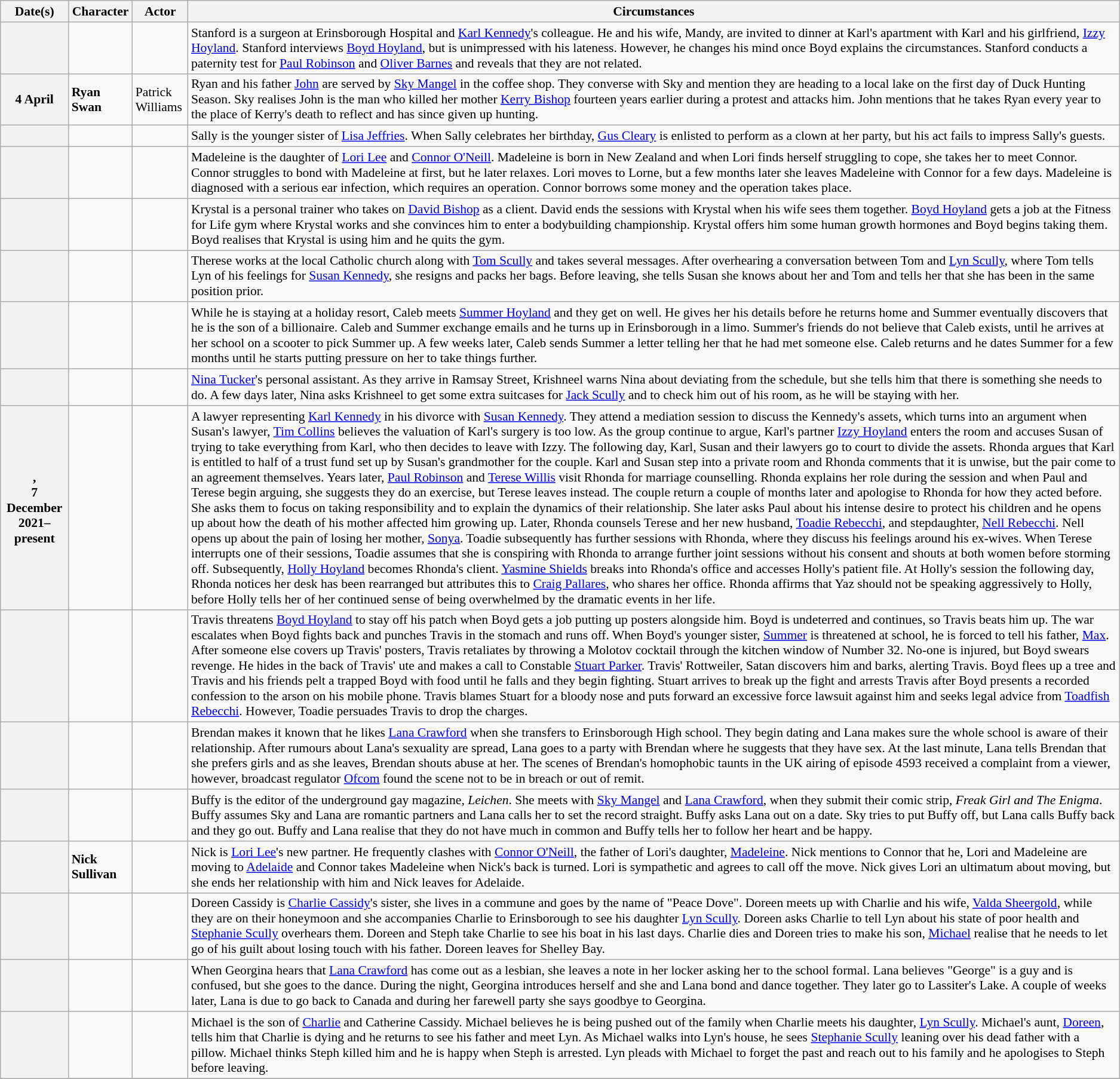<table class="wikitable plainrowheaders" style="font-size:90%">
<tr>
<th scope="col">Date(s)</th>
<th scope="col">Character</th>
<th scope="col">Actor</th>
<th scope="col">Circumstances</th>
</tr>
<tr>
<th scope="row"></th>
<td></td>
<td></td>
<td>Stanford is a surgeon at Erinsborough Hospital and <a href='#'>Karl Kennedy</a>'s colleague. He and his wife, Mandy, are invited to dinner at Karl's apartment with Karl and his girlfriend, <a href='#'>Izzy Hoyland</a>. Stanford interviews <a href='#'>Boyd Hoyland</a>, but is unimpressed with his lateness. However, he changes his mind once Boyd explains the circumstances. Stanford conducts a paternity test for <a href='#'>Paul Robinson</a> and <a href='#'>Oliver Barnes</a> and reveals that they are not related.</td>
</tr>
<tr>
<th scope="row">4 April</th>
<td><strong>Ryan Swan</strong></td>
<td>Patrick Williams<br></td>
<td>Ryan and his father <a href='#'>John</a> are served by <a href='#'>Sky Mangel</a> in the coffee shop. They converse with Sky and mention they are heading to a local lake on the first day of Duck Hunting Season. Sky realises John is the man who killed her mother <a href='#'>Kerry Bishop</a> fourteen years earlier during a protest and attacks him. John mentions that he takes Ryan every year to the place of Kerry's death to reflect and has since given up hunting.</td>
</tr>
<tr>
<th scope="row"></th>
<td></td>
<td></td>
<td>Sally is the younger sister of <a href='#'>Lisa Jeffries</a>. When Sally celebrates her birthday, <a href='#'>Gus Cleary</a> is enlisted to perform as a clown at her party, but his act fails to impress Sally's guests.</td>
</tr>
<tr>
<th scope="row"></th>
<td></td>
<td></td>
<td>Madeleine is the daughter of <a href='#'>Lori Lee</a> and <a href='#'>Connor O'Neill</a>. Madeleine is born in New Zealand and when Lori finds herself struggling to cope, she takes her to meet Connor. Connor struggles to bond with Madeleine at first, but he later relaxes. Lori moves to Lorne, but a few months later she leaves Madeleine with Connor for a few days. Madeleine is diagnosed with a serious ear infection, which requires an operation. Connor borrows some money and the operation takes place.</td>
</tr>
<tr>
<th scope="row"></th>
<td></td>
<td></td>
<td>Krystal is a personal trainer who takes on <a href='#'>David Bishop</a> as a client. David ends the sessions with Krystal when his wife sees them together. <a href='#'>Boyd Hoyland</a> gets a job at the Fitness for Life gym where Krystal works and she convinces him to enter a bodybuilding championship. Krystal offers him some human growth hormones and Boyd begins taking them. Boyd realises that Krystal is using him and he quits the gym.</td>
</tr>
<tr>
<th scope="row"></th>
<td></td>
<td></td>
<td>Therese works at the local Catholic church along with <a href='#'>Tom Scully</a> and takes several messages. After overhearing a conversation between Tom and <a href='#'>Lyn Scully</a>, where Tom tells Lyn of his feelings for <a href='#'>Susan Kennedy</a>, she resigns and packs her bags. Before leaving, she tells Susan she knows about her and Tom and tells her that she has been in the same position prior.</td>
</tr>
<tr>
<th scope="row"></th>
<td></td>
<td></td>
<td>While he is staying at a holiday resort, Caleb meets <a href='#'>Summer Hoyland</a> and they get on well. He gives her his details before he returns home and Summer eventually discovers that he is the son of a billionaire. Caleb and Summer exchange emails and he turns up in Erinsborough in a limo. Summer's friends do not believe that Caleb exists, until he arrives at her school on a scooter to pick Summer up. A few weeks later, Caleb sends Summer a letter telling her that he had met someone else. Caleb returns and he dates Summer for a few months until he starts putting pressure on her to take things further.</td>
</tr>
<tr>
<th scope="row"></th>
<td></td>
<td></td>
<td><a href='#'>Nina Tucker</a>'s personal assistant. As they arrive in Ramsay Street, Krishneel warns Nina about deviating from the schedule, but she tells him that there is something she needs to do. A few days later, Nina asks Krishneel to get some extra suitcases for <a href='#'>Jack Scully</a> and to check him out of his room, as he will be staying with her.</td>
</tr>
<tr>
<th scope="row">,<br>7 December 2021–present</th>
<td></td>
<td></td>
<td>A lawyer representing <a href='#'>Karl Kennedy</a> in his divorce with <a href='#'>Susan Kennedy</a>. They attend a mediation session to discuss the Kennedy's assets, which turns into an argument when Susan's lawyer, <a href='#'>Tim Collins</a> believes the valuation of Karl's surgery is too low. As the group continue to argue, Karl's partner <a href='#'>Izzy Hoyland</a> enters the room and accuses Susan of trying to take everything from Karl, who then decides to leave with Izzy. The following day, Karl, Susan and their lawyers go to court to divide the assets. Rhonda argues that Karl is entitled to half of a trust fund set up by Susan's grandmother for the couple. Karl and Susan step into a private room and Rhonda comments that it is unwise, but the pair come to an agreement themselves. Years later, <a href='#'>Paul Robinson</a> and <a href='#'>Terese Willis</a> visit Rhonda for marriage counselling. Rhonda explains her role during the session and when Paul and Terese begin arguing, she suggests they do an exercise, but Terese leaves instead. The couple return a couple of months later and apologise to Rhonda for how they acted before. She asks them to focus on taking responsibility and to explain the dynamics of their relationship. She later asks Paul about his intense desire to protect his children and he opens up about how the death of his mother affected him growing up. Later, Rhonda counsels Terese and her new husband, <a href='#'>Toadie Rebecchi</a>, and stepdaughter, <a href='#'>Nell Rebecchi</a>. Nell opens up about the pain of losing her mother, <a href='#'>Sonya</a>. Toadie subsequently has further sessions with Rhonda, where they discuss his feelings around his ex-wives. When Terese interrupts one of their sessions, Toadie assumes that she is conspiring with Rhonda to arrange further joint sessions without his consent and shouts at both women before storming off. Subsequently, <a href='#'>Holly Hoyland</a> becomes Rhonda's client. <a href='#'>Yasmine Shields</a> breaks into Rhonda's office and accesses Holly's patient file. At Holly's session the following day, Rhonda notices her desk has been rearranged but attributes this to <a href='#'>Craig Pallares</a>, who shares her office. Rhonda affirms that Yaz should not be speaking aggressively to Holly, before Holly tells her of her continued sense of being overwhelmed by the dramatic events in her life.</td>
</tr>
<tr>
<th scope="row"></th>
<td></td>
<td></td>
<td>Travis threatens <a href='#'>Boyd Hoyland</a> to stay off his patch when Boyd gets a job putting up posters alongside him. Boyd is undeterred and continues, so Travis beats him up. The war escalates when Boyd fights back and punches Travis in the stomach and runs off. When Boyd's younger sister, <a href='#'>Summer</a> is threatened at school, he is forced to tell his father, <a href='#'>Max</a>. After someone else covers up Travis' posters, Travis retaliates by throwing a Molotov cocktail through the kitchen window of Number 32. No-one is injured, but Boyd swears revenge. He hides in the back of Travis' ute and makes a call to Constable <a href='#'>Stuart Parker</a>. Travis' Rottweiler, Satan discovers him and barks, alerting Travis. Boyd flees up a tree and Travis and his friends pelt a trapped Boyd with food until he falls and they begin fighting. Stuart arrives to break up the fight and arrests Travis after Boyd presents a recorded confession to the arson on his mobile phone. Travis blames Stuart for a bloody nose and puts forward an excessive force lawsuit against him and seeks legal advice from <a href='#'>Toadfish Rebecchi</a>. However, Toadie persuades Travis to drop the charges.</td>
</tr>
<tr>
<th scope="row"></th>
<td></td>
<td></td>
<td>Brendan makes it known that he likes <a href='#'>Lana Crawford</a> when she transfers to Erinsborough High school. They begin dating and Lana makes sure the whole school is aware of their relationship. After rumours about Lana's sexuality are spread, Lana goes to a party with Brendan where he suggests that they have sex. At the last minute, Lana tells Brendan that she prefers girls and as she leaves, Brendan shouts abuse at her. The scenes of Brendan's homophobic taunts in the UK airing of episode 4593 received a complaint from a viewer, however, broadcast regulator <a href='#'>Ofcom</a> found the scene not to be in breach or out of remit.</td>
</tr>
<tr>
<th scope="row"></th>
<td></td>
<td></td>
<td>Buffy is the editor of the underground gay magazine, <em>Leichen</em>. She meets with <a href='#'>Sky Mangel</a> and <a href='#'>Lana Crawford</a>, when they submit their comic strip, <em>Freak Girl and The Enigma</em>. Buffy assumes Sky and Lana are romantic partners and Lana calls her to set the record straight. Buffy asks Lana out on a date. Sky tries to put Buffy off, but Lana calls Buffy back and they go out. Buffy and Lana realise that they do not have much in common and Buffy tells her to follow her heart and be happy.</td>
</tr>
<tr>
<th scope="row"></th>
<td {{nowrap><strong>Nick Sullivan</strong></td>
<td></td>
<td>Nick is <a href='#'>Lori Lee</a>'s new partner. He frequently clashes with <a href='#'>Connor O'Neill</a>, the father of Lori's daughter, <a href='#'>Madeleine</a>. Nick mentions to Connor that he, Lori and Madeleine are moving to <a href='#'>Adelaide</a> and Connor takes Madeleine when Nick's back is turned. Lori is sympathetic and agrees to call off the move. Nick gives Lori an ultimatum about moving, but she ends her relationship with him and Nick leaves for Adelaide.</td>
</tr>
<tr>
<th scope="row"></th>
<td></td>
<td></td>
<td>Doreen Cassidy is <a href='#'>Charlie Cassidy</a>'s sister, she lives in a commune and goes by the name of "Peace Dove". Doreen meets up with Charlie and his wife, <a href='#'>Valda Sheergold</a>, while they are on their honeymoon and she accompanies Charlie to Erinsborough to see his daughter <a href='#'>Lyn Scully</a>. Doreen asks Charlie to tell Lyn about his state of poor health and <a href='#'>Stephanie Scully</a> overhears them. Doreen and Steph take Charlie to see his boat in his last days. Charlie dies and Doreen tries to make his son, <a href='#'>Michael</a> realise that he needs to let go of his guilt about losing touch with his father. Doreen leaves for Shelley Bay.</td>
</tr>
<tr>
<th scope="row"></th>
<td></td>
<td></td>
<td>When Georgina hears that <a href='#'>Lana Crawford</a> has come out as a lesbian, she leaves a note in her locker asking her to the school formal. Lana believes "George" is a guy and is confused, but she goes to the dance. During the night, Georgina introduces herself and she and Lana bond and dance together. They later go to Lassiter's Lake. A couple of weeks later, Lana is due to go back to Canada and during her farewell party she says goodbye to Georgina.</td>
</tr>
<tr>
<th scope="row"></th>
<td></td>
<td></td>
<td>Michael is the son of <a href='#'>Charlie</a> and Catherine Cassidy. Michael believes he is being pushed out of the family when Charlie meets his daughter, <a href='#'>Lyn Scully</a>. Michael's aunt, <a href='#'>Doreen</a>, tells him that Charlie is dying and he returns to see his father and meet Lyn. As Michael walks into Lyn's house, he sees <a href='#'>Stephanie Scully</a> leaning over his dead father with a pillow. Michael thinks Steph killed him and he is happy when Steph is arrested. Lyn pleads with Michael to forget the past and reach out to his family and he apologises to Steph before leaving.</td>
</tr>
<tr>
</tr>
</table>
